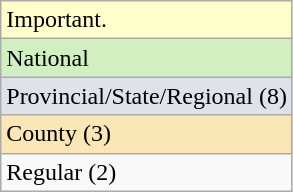<table class="wikitable" style="display:inline-table;">
<tr style="background:#ffc;">
<td>Important.</td>
</tr>
<tr style="background:#d0f0c0">
<td>National</td>
</tr>
<tr style="background:#dfe2e9">
<td>Provincial/State/Regional (8)</td>
</tr>
<tr style="background:#fae7b5">
<td>County (3)</td>
</tr>
<tr>
<td>Regular (2)</td>
</tr>
</table>
